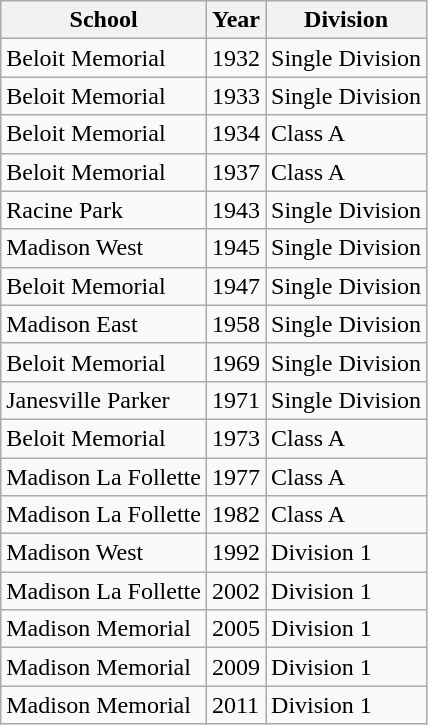<table class="wikitable">
<tr>
<th>School</th>
<th>Year</th>
<th>Division</th>
</tr>
<tr>
<td>Beloit Memorial</td>
<td>1932</td>
<td>Single Division</td>
</tr>
<tr>
<td>Beloit Memorial</td>
<td>1933</td>
<td>Single Division</td>
</tr>
<tr>
<td>Beloit Memorial</td>
<td>1934</td>
<td>Class A</td>
</tr>
<tr>
<td>Beloit Memorial</td>
<td>1937</td>
<td>Class A</td>
</tr>
<tr>
<td>Racine Park</td>
<td>1943</td>
<td>Single Division</td>
</tr>
<tr>
<td>Madison West</td>
<td>1945</td>
<td>Single Division</td>
</tr>
<tr>
<td>Beloit Memorial</td>
<td>1947</td>
<td>Single Division</td>
</tr>
<tr>
<td>Madison East</td>
<td>1958</td>
<td>Single Division</td>
</tr>
<tr>
<td>Beloit Memorial</td>
<td>1969</td>
<td>Single Division</td>
</tr>
<tr>
<td>Janesville Parker</td>
<td>1971</td>
<td>Single Division</td>
</tr>
<tr>
<td>Beloit Memorial</td>
<td>1973</td>
<td>Class A</td>
</tr>
<tr>
<td>Madison La Follette</td>
<td>1977</td>
<td>Class A</td>
</tr>
<tr>
<td>Madison La Follette</td>
<td>1982</td>
<td>Class A</td>
</tr>
<tr>
<td>Madison West</td>
<td>1992</td>
<td>Division 1</td>
</tr>
<tr>
<td>Madison La Follette</td>
<td>2002</td>
<td>Division 1</td>
</tr>
<tr>
<td>Madison Memorial</td>
<td>2005</td>
<td>Division 1</td>
</tr>
<tr>
<td>Madison Memorial</td>
<td>2009</td>
<td>Division 1</td>
</tr>
<tr>
<td>Madison Memorial</td>
<td>2011</td>
<td>Division 1</td>
</tr>
</table>
